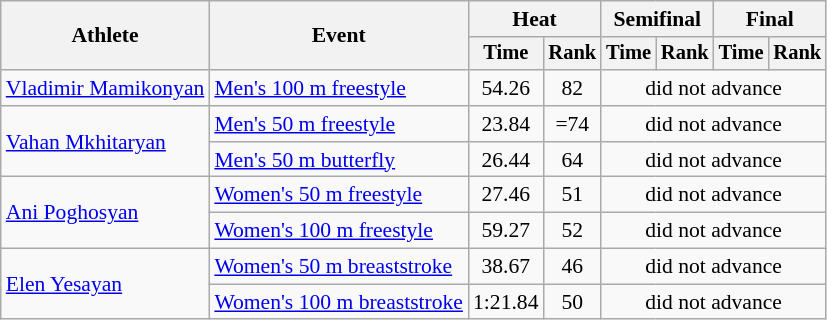<table class=wikitable style="font-size:90%">
<tr>
<th rowspan="2">Athlete</th>
<th rowspan="2">Event</th>
<th colspan="2">Heat</th>
<th colspan="2">Semifinal</th>
<th colspan="2">Final</th>
</tr>
<tr style="font-size:95%">
<th>Time</th>
<th>Rank</th>
<th>Time</th>
<th>Rank</th>
<th>Time</th>
<th>Rank</th>
</tr>
<tr align=center>
<td align=left><a href='#'>Vladimir Mamikonyan</a></td>
<td align=left><a href='#'>Men's 100 m freestyle</a></td>
<td>54.26</td>
<td>82</td>
<td colspan=4>did not advance</td>
</tr>
<tr align=center>
<td align=left rowspan=2><a href='#'>Vahan Mkhitaryan</a></td>
<td align=left><a href='#'>Men's 50 m freestyle</a></td>
<td>23.84</td>
<td>=74</td>
<td colspan=4>did not advance</td>
</tr>
<tr align=center>
<td align=left><a href='#'>Men's 50 m butterfly</a></td>
<td>26.44</td>
<td>64</td>
<td colspan=4>did not advance</td>
</tr>
<tr align=center>
<td align=left rowspan=2><a href='#'>Ani Poghosyan</a></td>
<td align=left><a href='#'>Women's 50 m freestyle</a></td>
<td>27.46</td>
<td>51</td>
<td colspan=4>did not advance</td>
</tr>
<tr align=center>
<td align=left><a href='#'>Women's 100 m freestyle</a></td>
<td>59.27</td>
<td>52</td>
<td colspan=4>did not advance</td>
</tr>
<tr align=center>
<td align=left rowspan=2><a href='#'>Elen Yesayan</a></td>
<td align=left><a href='#'>Women's 50 m breaststroke</a></td>
<td>38.67</td>
<td>46</td>
<td colspan=4>did not advance</td>
</tr>
<tr align=center>
<td align=left><a href='#'>Women's 100 m breaststroke</a></td>
<td>1:21.84</td>
<td>50</td>
<td colspan=4>did not advance</td>
</tr>
</table>
